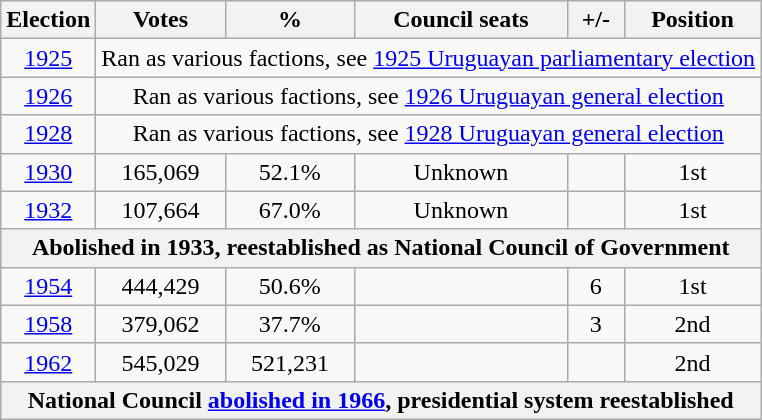<table class="wikitable" style="text-align:center">
<tr>
<th>Election</th>
<th>Votes</th>
<th>%</th>
<th>Council seats</th>
<th>+/-</th>
<th>Position</th>
</tr>
<tr>
<td><a href='#'>1925</a></td>
<td colspan="5">Ran as various factions, see <a href='#'>1925 Uruguayan parliamentary election</a></td>
</tr>
<tr>
<td><a href='#'>1926</a></td>
<td colspan="5">Ran as various factions, see <a href='#'>1926 Uruguayan general election</a></td>
</tr>
<tr>
<td><a href='#'>1928</a></td>
<td colspan="5">Ran as various factions, see <a href='#'>1928 Uruguayan general election</a></td>
</tr>
<tr>
<td><a href='#'>1930</a></td>
<td>165,069</td>
<td>52.1%</td>
<td>Unknown</td>
<td></td>
<td>1st</td>
</tr>
<tr>
<td><a href='#'>1932</a></td>
<td>107,664</td>
<td>67.0%</td>
<td>Unknown</td>
<td></td>
<td> 1st</td>
</tr>
<tr>
<th colspan="6">Abolished in 1933, reestablished as National Council of Government</th>
</tr>
<tr>
<td><a href='#'>1954</a></td>
<td>444,429</td>
<td>50.6%</td>
<td></td>
<td> 6</td>
<td>1st</td>
</tr>
<tr>
<td><a href='#'>1958</a></td>
<td>379,062</td>
<td>37.7%</td>
<td></td>
<td> 3</td>
<td> 2nd</td>
</tr>
<tr>
<td><a href='#'>1962</a></td>
<td>545,029</td>
<td>521,231</td>
<td></td>
<td></td>
<td> 2nd</td>
</tr>
<tr>
<th colspan="6">National Council <a href='#'>abolished in 1966</a>, presidential system reestablished</th>
</tr>
</table>
